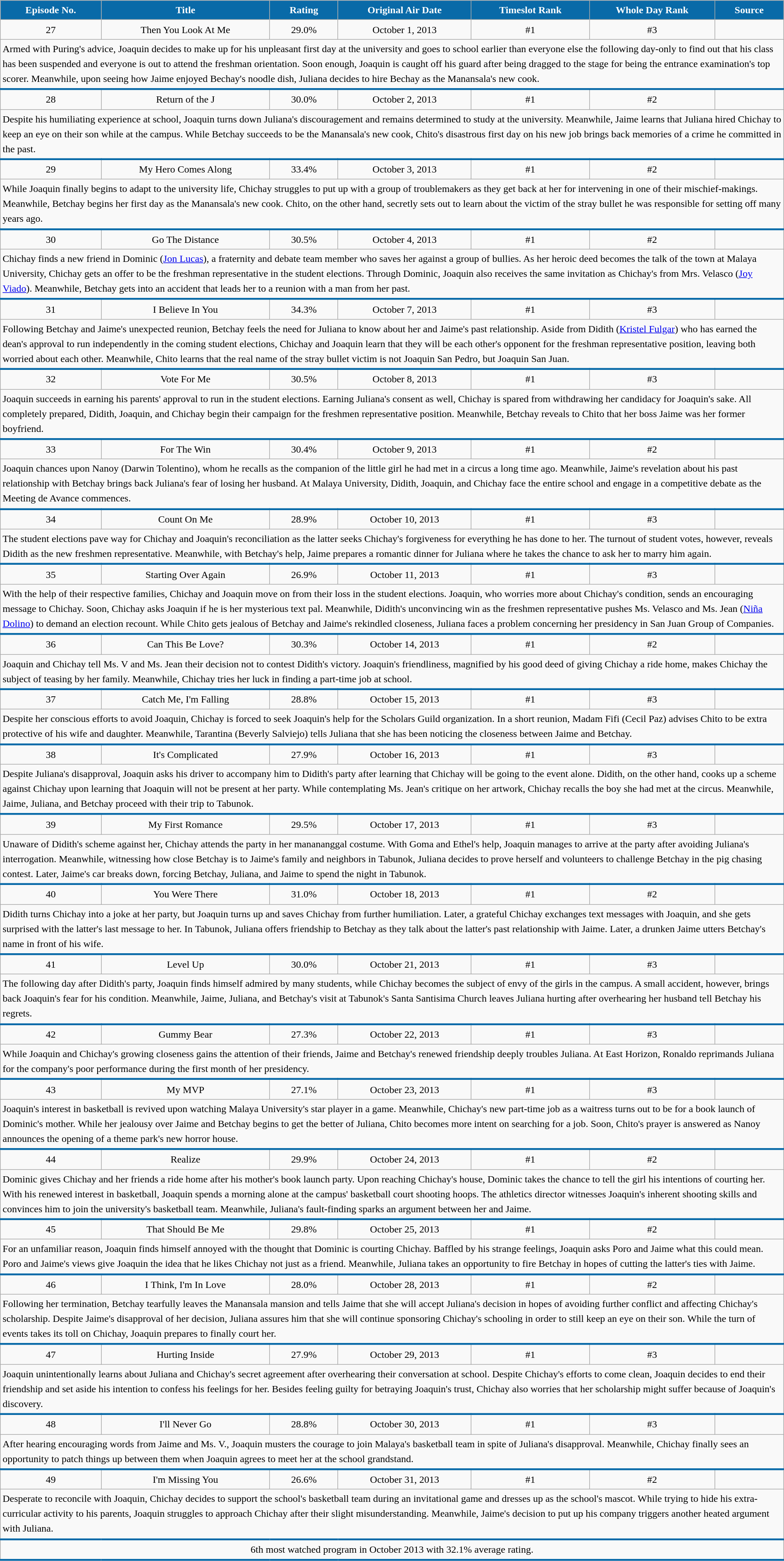<table class="wikitable" style="text-align:center; background:#f9f9f9; line-height:16px; line-height:150%" width="100%">
<tr style="color:white;">
<th style="background:#096aa8;">Episode No.</th>
<th style="background:#096aa8;">Title</th>
<th style="background:#096aa8;">Rating</th>
<th style="background:#096aa8;">Original Air Date</th>
<th style="background:#096aa8;">Timeslot Rank</th>
<th style="background:#096aa8;">Whole Day Rank</th>
<th style="background:#096aa8;">Source</th>
</tr>
<tr>
<td>27</td>
<td>Then You Look At Me</td>
<td>29.0%</td>
<td>October 1, 2013</td>
<td>#1</td>
<td>#3</td>
<td></td>
</tr>
<tr>
<td colspan = "7" style="text-align: left; border-bottom: 3px solid #096aa8;">Armed with Puring's advice, Joaquin decides to make up for his unpleasant first day at the university and goes to school earlier than everyone else the following day-only to find out that his class has been suspended and everyone is out to attend the freshman orientation. Soon enough, Joaquin is caught off his guard after being dragged to the stage for being the entrance examination's top scorer. Meanwhile, upon seeing how Jaime enjoyed Bechay's noodle dish, Juliana decides to hire Bechay as the Manansala's new cook.</td>
</tr>
<tr>
<td>28</td>
<td>Return of the J</td>
<td>30.0%</td>
<td>October 2, 2013</td>
<td>#1</td>
<td>#2</td>
<td></td>
</tr>
<tr>
<td colspan = "7" style="text-align: left; border-bottom: 3px solid #096aa8;">Despite his humiliating experience at school, Joaquin turns down Juliana's discouragement and remains determined to study at the university. Meanwhile, Jaime learns that Juliana hired Chichay to keep an eye on their son while at the campus. While Betchay succeeds to be the Manansala's new cook, Chito's disastrous first day on his new job brings back memories of a crime he committed in the past.</td>
</tr>
<tr>
<td>29</td>
<td>My Hero Comes Along</td>
<td>33.4%</td>
<td>October 3, 2013</td>
<td>#1</td>
<td>#2</td>
<td></td>
</tr>
<tr>
<td colspan = "7" style="text-align: left; border-bottom: 3px solid #096aa8;">While Joaquin finally begins to adapt to the university life, Chichay struggles to put up with a group of troublemakers as they get back at her for intervening in one of their mischief-makings. Meanwhile, Betchay begins her first day as the Manansala's new cook. Chito, on the other hand, secretly sets out to learn about the victim of the stray bullet he was responsible for setting off many years ago.</td>
</tr>
<tr>
<td>30</td>
<td>Go The Distance</td>
<td>30.5%</td>
<td>October 4, 2013</td>
<td>#1</td>
<td>#2</td>
<td></td>
</tr>
<tr>
<td colspan = "7" style="text-align: left; border-bottom: 3px solid #096aa8;">Chichay finds a new friend in Dominic (<a href='#'>Jon Lucas</a>), a fraternity and debate team member who saves her against a group of bullies. As her heroic deed becomes the talk of the town at Malaya University, Chichay gets an offer to be the freshman representative in the student elections. Through Dominic, Joaquin also receives the same invitation as Chichay's from Mrs. Velasco (<a href='#'>Joy Viado</a>). Meanwhile, Betchay gets into an accident that leads her to a reunion with a man from her past.</td>
</tr>
<tr>
<td>31</td>
<td>I Believe In You</td>
<td>34.3%</td>
<td>October 7, 2013</td>
<td>#1</td>
<td>#3</td>
<td></td>
</tr>
<tr>
<td colspan = "7" style="text-align: left; border-bottom: 3px solid #096aa8;">Following Betchay and Jaime's unexpected reunion, Betchay feels the need for Juliana to know about her and Jaime's past relationship. Aside from Didith (<a href='#'>Kristel Fulgar</a>) who has earned the dean's approval to run independently in the coming student elections, Chichay and Joaquin learn that they will be each other's opponent for the freshman representative position, leaving both worried about each other. Meanwhile, Chito learns that the real name of the stray bullet victim is not Joaquin San Pedro, but Joaquin San Juan.</td>
</tr>
<tr>
<td>32</td>
<td>Vote For Me</td>
<td>30.5%</td>
<td>October 8, 2013</td>
<td>#1</td>
<td>#3</td>
<td></td>
</tr>
<tr>
<td colspan = "7" style="text-align: left; border-bottom: 3px solid #096aa8;">Joaquin succeeds in earning his parents' approval to run in the student elections. Earning Juliana's consent as well, Chichay is spared from withdrawing her candidacy for Joaquin's sake. All completely prepared, Didith, Joaquin, and Chichay begin their campaign for the freshmen representative position. Meanwhile, Betchay reveals to Chito that her boss Jaime was her former boyfriend.</td>
</tr>
<tr>
<td>33</td>
<td>For The Win</td>
<td>30.4%</td>
<td>October 9, 2013</td>
<td>#1</td>
<td>#2</td>
<td></td>
</tr>
<tr>
<td colspan = "7" style="text-align: left; border-bottom: 3px solid #096aa8;">Joaquin chances upon Nanoy (Darwin Tolentino), whom he recalls as the companion of the little girl he had met in a circus a long time ago. Meanwhile, Jaime's revelation about his past relationship with Betchay brings back Juliana's fear of losing her husband. At Malaya University, Didith, Joaquin, and Chichay face the entire school and engage in a competitive debate as the Meeting de Avance commences.</td>
</tr>
<tr>
<td>34</td>
<td>Count On Me</td>
<td>28.9%</td>
<td>October 10, 2013</td>
<td>#1</td>
<td>#3</td>
<td></td>
</tr>
<tr>
<td colspan = "7" style="text-align: left; border-bottom: 3px solid #096aa8;">The student elections pave way for Chichay and Joaquin's reconciliation as the latter seeks Chichay's forgiveness for everything he has done to her. The turnout of student votes, however, reveals Didith as the new freshmen representative. Meanwhile, with Betchay's help, Jaime prepares a romantic dinner for Juliana where he takes the chance to ask her to marry him again.</td>
</tr>
<tr>
<td>35</td>
<td>Starting Over Again</td>
<td>26.9%</td>
<td>October 11, 2013</td>
<td>#1</td>
<td>#3</td>
<td></td>
</tr>
<tr>
<td colspan = "7" style="text-align: left; border-bottom: 3px solid #096aa8;">With the help of their respective families, Chichay and Joaquin move on from their loss in the student elections. Joaquin, who worries more about Chichay's condition, sends an encouraging message to Chichay. Soon, Chichay asks Joaquin if he is her mysterious text pal. Meanwhile, Didith's unconvincing win as the freshmen representative pushes Ms. Velasco and Ms. Jean (<a href='#'>Niña Dolino</a>) to demand an election recount. While Chito gets jealous of Betchay and Jaime's rekindled closeness, Juliana faces a problem concerning her presidency in San Juan Group of Companies.</td>
</tr>
<tr>
<td>36</td>
<td>Can This Be Love?</td>
<td>30.3%</td>
<td>October 14, 2013</td>
<td>#1</td>
<td>#2</td>
<td></td>
</tr>
<tr>
<td colspan = "7" style="text-align: left; border-bottom: 3px solid #096aa8;">Joaquin and Chichay tell Ms. V and Ms. Jean their decision not to contest Didith's victory. Joaquin's friendliness, magnified by his good deed of giving Chichay a ride home, makes Chichay the subject of teasing by her family. Meanwhile, Chichay tries her luck in finding a part-time job at school.</td>
</tr>
<tr>
<td>37</td>
<td>Catch Me, I'm Falling</td>
<td>28.8%</td>
<td>October 15, 2013</td>
<td>#1</td>
<td>#3</td>
<td></td>
</tr>
<tr>
<td colspan = "7" style="text-align: left; border-bottom: 3px solid #096aa8;">Despite her conscious efforts to avoid Joaquin, Chichay is forced to seek Joaquin's help for the Scholars Guild organization. In a short reunion, Madam Fifi (Cecil Paz) advises Chito to be extra protective of his wife and daughter. Meanwhile, Tarantina (Beverly Salviejo) tells Juliana that she has been noticing the closeness between Jaime and Betchay.</td>
</tr>
<tr>
<td>38</td>
<td>It's Complicated</td>
<td>27.9%</td>
<td>October 16, 2013</td>
<td>#1</td>
<td>#3</td>
<td></td>
</tr>
<tr>
<td colspan = "7" style="text-align: left; border-bottom: 3px solid #096aa8;">Despite Juliana's disapproval, Joaquin asks his driver to accompany him to Didith's party after learning that Chichay will be going to the event alone. Didith, on the other hand, cooks up a scheme against Chichay upon learning that Joaquin will not be present at her party. While contemplating Ms. Jean's critique on her artwork, Chichay recalls the boy she had met at the circus. Meanwhile, Jaime, Juliana, and Betchay proceed with their trip to Tabunok.</td>
</tr>
<tr>
<td>39</td>
<td>My First Romance</td>
<td>29.5%</td>
<td>October 17, 2013</td>
<td>#1</td>
<td>#3</td>
<td></td>
</tr>
<tr>
<td colspan = "7" style="text-align: left; border-bottom: 3px solid #096aa8;">Unaware of Didith's scheme against her, Chichay attends the party in her manananggal costume. With Goma and Ethel's help, Joaquin manages to arrive at the party after avoiding Juliana's interrogation. Meanwhile, witnessing how close Betchay is to Jaime's family and neighbors in Tabunok, Juliana decides to prove herself and volunteers to challenge Betchay in the pig chasing contest. Later, Jaime's car breaks down, forcing Betchay, Juliana, and Jaime to spend the night in Tabunok.</td>
</tr>
<tr>
<td>40</td>
<td>You Were There</td>
<td>31.0%</td>
<td>October 18, 2013</td>
<td>#1</td>
<td>#2</td>
<td></td>
</tr>
<tr>
<td colspan = "7" style="text-align: left; border-bottom: 3px solid #096aa8;">Didith turns Chichay into a joke at her party, but Joaquin turns up and saves Chichay from further humiliation. Later, a grateful Chichay exchanges text messages with Joaquin, and she gets surprised with the latter's last message to her. In Tabunok, Juliana offers friendship to Betchay as they talk about the latter's past relationship with Jaime. Later, a drunken Jaime utters Betchay's name in front of his wife.</td>
</tr>
<tr>
<td>41</td>
<td>Level Up</td>
<td>30.0%</td>
<td>October 21, 2013</td>
<td>#1</td>
<td>#3</td>
<td></td>
</tr>
<tr>
<td colspan = "7" style="text-align: left; border-bottom: 3px solid #096aa8;">The following day after Didith's party, Joaquin finds himself admired by many students, while Chichay becomes the subject of envy of the girls in the campus. A small accident, however, brings back Joaquin's fear for his condition. Meanwhile, Jaime, Juliana, and Betchay's visit at Tabunok's Santa Santisima Church leaves Juliana hurting after overhearing her husband tell Betchay his regrets.</td>
</tr>
<tr>
<td>42</td>
<td>Gummy Bear</td>
<td>27.3%</td>
<td>October 22, 2013</td>
<td>#1</td>
<td>#3</td>
<td></td>
</tr>
<tr>
<td colspan = "7" style="text-align: left; border-bottom: 3px solid #096aa8;">While Joaquin and Chichay's growing closeness gains the attention of their friends, Jaime and Betchay's renewed friendship deeply troubles Juliana. At East Horizon, Ronaldo reprimands Juliana for the company's poor performance during the first month of her presidency.</td>
</tr>
<tr>
<td>43</td>
<td>My MVP</td>
<td>27.1%</td>
<td>October 23, 2013</td>
<td>#1</td>
<td>#3</td>
<td></td>
</tr>
<tr>
<td colspan = "7" style="text-align: left; border-bottom: 3px solid #096aa8;">Joaquin's interest in basketball is revived upon watching Malaya University's star player in a game. Meanwhile, Chichay's new part-time job as a waitress turns out to be for a book launch of Dominic's mother. While her jealousy over Jaime and Betchay begins to get the better of Juliana, Chito becomes more intent on searching for a job. Soon, Chito's prayer is answered as Nanoy announces the opening of a theme park's new horror house.</td>
</tr>
<tr>
<td>44</td>
<td>Realize</td>
<td>29.9%</td>
<td>October 24, 2013</td>
<td>#1</td>
<td>#2</td>
<td></td>
</tr>
<tr>
<td colspan = "7" style="text-align: left; border-bottom: 3px solid #096aa8;">Dominic gives Chichay and her friends a ride home after his mother's book launch party. Upon reaching Chichay's house, Dominic takes the chance to tell the girl his intentions of courting her. With his renewed interest in basketball, Joaquin spends a morning alone at the campus' basketball court shooting hoops. The athletics director witnesses Joaquin's inherent shooting skills and convinces him to join the university's basketball team. Meanwhile, Juliana's fault-finding sparks an argument between her and Jaime.</td>
</tr>
<tr>
<td>45</td>
<td>That Should Be Me</td>
<td>29.8%</td>
<td>October 25, 2013</td>
<td>#1</td>
<td>#2</td>
<td></td>
</tr>
<tr>
<td colspan = "7" style="text-align: left; border-bottom: 3px solid #096aa8;">For an unfamiliar reason, Joaquin finds himself annoyed with the thought that Dominic is courting Chichay. Baffled by his strange feelings, Joaquin asks Poro and Jaime what this could mean. Poro and Jaime's views give Joaquin the idea that he likes Chichay not just as a friend. Meanwhile, Juliana takes an opportunity to fire Betchay in hopes of cutting the latter's ties with Jaime.</td>
</tr>
<tr>
<td>46</td>
<td>I Think, I'm In Love</td>
<td>28.0%</td>
<td>October 28, 2013</td>
<td>#1</td>
<td>#2</td>
<td></td>
</tr>
<tr>
<td colspan = "7" style="text-align: left; border-bottom: 3px solid #096aa8;">Following her termination, Betchay tearfully leaves the Manansala mansion and tells Jaime that she will accept Juliana's decision in hopes of avoiding further conflict and affecting Chichay's scholarship. Despite Jaime's disapproval of her decision, Juliana assures him that she will continue sponsoring Chichay's schooling in order to still keep an eye on their son. While the turn of events takes its toll on Chichay, Joaquin prepares to finally court her.</td>
</tr>
<tr>
<td>47</td>
<td>Hurting Inside</td>
<td>27.9%</td>
<td>October 29, 2013</td>
<td>#1</td>
<td>#3</td>
<td></td>
</tr>
<tr>
<td colspan = "7" style="text-align: left; border-bottom: 3px solid #096aa8;">Joaquin unintentionally learns about Juliana and Chichay's secret agreement after overhearing their conversation at school. Despite Chichay's efforts to come clean, Joaquin decides to end their friendship and set aside his intention to confess his feelings for her. Besides feeling guilty for betraying Joaquin's trust, Chichay also worries that her scholarship might suffer because of Joaquin's discovery.</td>
</tr>
<tr>
<td>48</td>
<td>I'll Never Go</td>
<td>28.8%</td>
<td>October 30, 2013</td>
<td>#1</td>
<td>#3</td>
<td></td>
</tr>
<tr>
<td colspan = "7" style="text-align: left; border-bottom: 3px solid #096aa8;">After hearing encouraging words from Jaime and Ms. V., Joaquin musters the courage to join Malaya's basketball team in spite of Juliana's disapproval. Meanwhile, Chichay finally sees an opportunity to patch things up between them when Joaquin agrees to meet her at the school grandstand.</td>
</tr>
<tr>
<td>49</td>
<td>I'm Missing You</td>
<td>26.6%</td>
<td>October 31, 2013</td>
<td>#1</td>
<td>#2</td>
<td></td>
</tr>
<tr>
<td colspan = "7" style="text-align: left; border-bottom: 3px solid #096aa8;">Desperate to reconcile with Joaquin, Chichay decides to support the school's basketball team during an invitational game and dresses up as the school's mascot. While trying to hide his extra-curricular activity to his parents, Joaquin struggles to approach Chichay after their slight misunderstanding. Meanwhile, Jaime's decision to put up his company triggers another heated argument with Juliana.</td>
</tr>
<tr>
<td colspan = "7" style="text-align: center; border-bottom: 3px solid #096aa8;">6th most watched program in October 2013 with 32.1% average rating.</td>
</tr>
</table>
